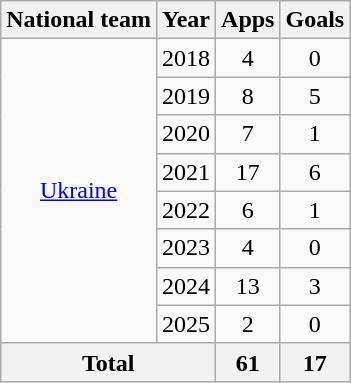<table class="wikitable" style="text-align: center;">
<tr>
<th>National team</th>
<th>Year</th>
<th>Apps</th>
<th>Goals</th>
</tr>
<tr>
<td rowspan="8"><a href='#'>Ukraine</a></td>
<td>2018</td>
<td>4</td>
<td>0</td>
</tr>
<tr>
<td>2019</td>
<td>8</td>
<td>5</td>
</tr>
<tr>
<td>2020</td>
<td>7</td>
<td>1</td>
</tr>
<tr>
<td>2021</td>
<td>17</td>
<td>6</td>
</tr>
<tr>
<td>2022</td>
<td>6</td>
<td>1</td>
</tr>
<tr>
<td>2023</td>
<td>4</td>
<td>0</td>
</tr>
<tr>
<td>2024</td>
<td>13</td>
<td>3</td>
</tr>
<tr>
<td>2025</td>
<td>2</td>
<td>0</td>
</tr>
<tr>
<th colspan="2">Total</th>
<th>61</th>
<th>17</th>
</tr>
</table>
